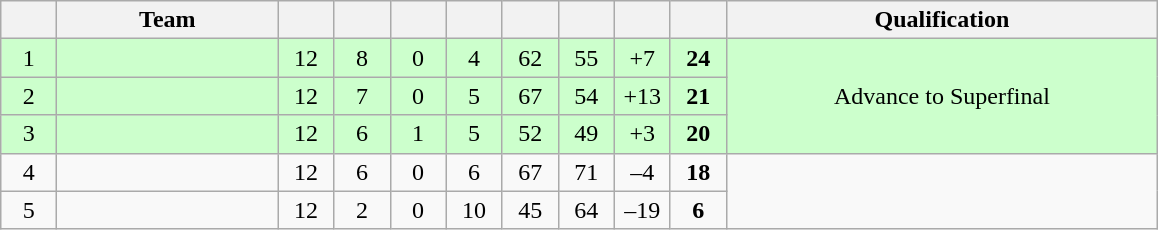<table class="wikitable" style="text-align: center; font-size: 100%;">
<tr>
<th width="30"></th>
<th width="140">Team</th>
<th width="30"></th>
<th width="30"></th>
<th width="30"></th>
<th width="30"></th>
<th width="30"></th>
<th width="30"></th>
<th width="30"></th>
<th width="30"></th>
<th width="280">Qualification</th>
</tr>
<tr style="background-color: #ccffcc;">
<td>1</td>
<td align=left></td>
<td>12</td>
<td>8</td>
<td>0</td>
<td>4</td>
<td>62</td>
<td>55</td>
<td>+7</td>
<td><strong>24</strong></td>
<td rowspan="3">Advance to Superfinal</td>
</tr>
<tr style="background-color: #ccffcc;">
<td>2</td>
<td align=left></td>
<td>12</td>
<td>7</td>
<td>0</td>
<td>5</td>
<td>67</td>
<td>54</td>
<td>+13</td>
<td><strong>21</strong></td>
</tr>
<tr style="background-color: #ccffcc;">
<td>3</td>
<td align=left></td>
<td>12</td>
<td>6</td>
<td>1</td>
<td>5</td>
<td>52</td>
<td>49</td>
<td>+3</td>
<td><strong>20</strong></td>
</tr>
<tr>
<td>4</td>
<td align=left></td>
<td>12</td>
<td>6</td>
<td>0</td>
<td>6</td>
<td>67</td>
<td>71</td>
<td>–4</td>
<td><strong>18</strong></td>
<td rowspan="2"></td>
</tr>
<tr>
<td>5</td>
<td align=left></td>
<td>12</td>
<td>2</td>
<td>0</td>
<td>10</td>
<td>45</td>
<td>64</td>
<td>–19</td>
<td><strong>6</strong></td>
</tr>
</table>
